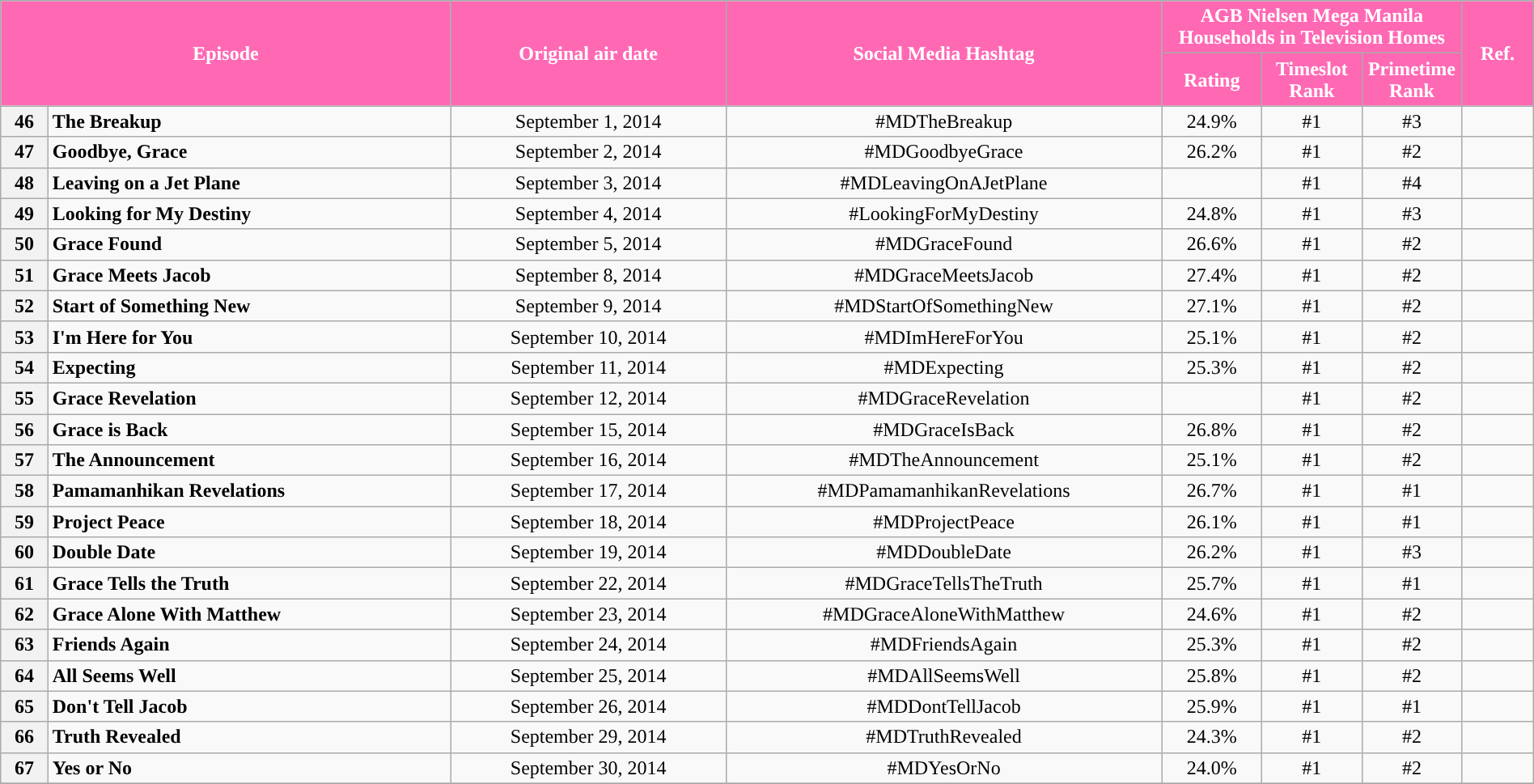<table class="wikitable" style="text-align:center; font-size:100%; line-height:18px;"  width="100%">
<tr>
<th colspan="2" rowspan="2" style="background-color:#FF69B4; color:#ffffff;">Episode</th>
<th style="background:#FF69B4; color:white" rowspan="2">Original air date</th>
<th style="background:#FF69B4; color:white" rowspan="2">Social Media Hashtag</th>
<th style="background-color:#FF69B4; color:#ffffff;" colspan="3">AGB Nielsen Mega Manila Households in Television Homes</th>
<th rowspan="2" style="background:#FF69B4; color:white">Ref.</th>
</tr>
<tr style="text-align: center style=">
<th style="background-color:#FF69B4; width:75px; color:#ffffff;">Rating</th>
<th style="background-color:#FF69B4; width:75px; color:#ffffff;">Timeslot Rank</th>
<th style="background-color:#FF69B4; width:75px; color:#ffffff;">Primetime Rank</th>
</tr>
<tr>
<th>46</th>
<td style="text-align: left;"><strong>The Breakup</strong></td>
<td>September 1, 2014</td>
<td>#MDTheBreakup</td>
<td>24.9%</td>
<td>#1</td>
<td>#3</td>
<td></td>
</tr>
<tr>
<th>47</th>
<td style="text-align: left;"><strong>Goodbye, Grace</strong></td>
<td>September 2, 2014</td>
<td>#MDGoodbyeGrace</td>
<td>26.2%</td>
<td>#1</td>
<td>#2</td>
<td></td>
</tr>
<tr>
<th>48</th>
<td style="text-align: left;"><strong>Leaving on a Jet Plane</strong></td>
<td>September 3, 2014</td>
<td>#MDLeavingOnAJetPlane</td>
<td></td>
<td>#1</td>
<td>#4</td>
<td></td>
</tr>
<tr>
<th>49</th>
<td style="text-align: left;"><strong>Looking for My Destiny</strong></td>
<td>September 4, 2014</td>
<td>#LookingForMyDestiny</td>
<td>24.8%</td>
<td>#1</td>
<td>#3</td>
<td></td>
</tr>
<tr>
<th>50</th>
<td style="text-align: left;"><strong>Grace Found</strong></td>
<td>September 5, 2014</td>
<td>#MDGraceFound</td>
<td>26.6%</td>
<td>#1</td>
<td>#2</td>
<td></td>
</tr>
<tr>
<th>51</th>
<td style="text-align: left;"><strong>Grace Meets Jacob</strong></td>
<td>September 8, 2014</td>
<td>#MDGraceMeetsJacob</td>
<td>27.4%</td>
<td>#1</td>
<td>#2</td>
<td></td>
</tr>
<tr>
<th>52</th>
<td style="text-align: left;"><strong>Start of Something New</strong></td>
<td>September 9, 2014</td>
<td>#MDStartOfSomethingNew</td>
<td>27.1%</td>
<td>#1</td>
<td>#2</td>
<td></td>
</tr>
<tr>
<th>53</th>
<td style="text-align: left;"><strong>I'm Here for You</strong></td>
<td>September 10, 2014</td>
<td>#MDImHereForYou</td>
<td>25.1%</td>
<td>#1</td>
<td>#2</td>
<td></td>
</tr>
<tr>
<th>54</th>
<td style="text-align: left;"><strong>Expecting</strong></td>
<td>September 11, 2014</td>
<td>#MDExpecting</td>
<td>25.3%</td>
<td>#1</td>
<td>#2</td>
<td></td>
</tr>
<tr>
<th>55</th>
<td style="text-align: left;"><strong>Grace Revelation</strong></td>
<td>September 12, 2014</td>
<td>#MDGraceRevelation</td>
<td></td>
<td>#1</td>
<td>#2</td>
<td></td>
</tr>
<tr>
<th>56</th>
<td style="text-align: left;"><strong>Grace is Back</strong></td>
<td>September 15, 2014</td>
<td>#MDGraceIsBack</td>
<td>26.8%</td>
<td>#1</td>
<td>#2</td>
<td></td>
</tr>
<tr>
<th>57</th>
<td style="text-align: left;"><strong>The Announcement</strong></td>
<td>September 16, 2014</td>
<td>#MDTheAnnouncement</td>
<td>25.1%</td>
<td>#1</td>
<td>#2</td>
<td></td>
</tr>
<tr>
<th>58</th>
<td style="text-align: left;"><strong>Pamamanhikan Revelations</strong></td>
<td>September 17, 2014</td>
<td>#MDPamamanhikanRevelations</td>
<td>26.7%</td>
<td>#1</td>
<td>#1</td>
<td></td>
</tr>
<tr>
<th>59</th>
<td style="text-align: left;"><strong>Project Peace</strong></td>
<td>September 18, 2014</td>
<td>#MDProjectPeace</td>
<td>26.1%</td>
<td>#1</td>
<td>#1</td>
<td></td>
</tr>
<tr>
<th>60</th>
<td style="text-align: left;"><strong>Double Date</strong></td>
<td>September 19, 2014</td>
<td>#MDDoubleDate</td>
<td>26.2%</td>
<td>#1</td>
<td>#3</td>
<td></td>
</tr>
<tr>
<th>61</th>
<td style="text-align: left;"><strong>Grace Tells the Truth</strong></td>
<td>September 22, 2014</td>
<td>#MDGraceTellsTheTruth</td>
<td>25.7%</td>
<td>#1</td>
<td>#1</td>
<td></td>
</tr>
<tr>
<th>62</th>
<td style="text-align: left;"><strong>Grace Alone With Matthew</strong></td>
<td>September 23, 2014</td>
<td>#MDGraceAloneWithMatthew</td>
<td>24.6%</td>
<td>#1</td>
<td>#2</td>
<td></td>
</tr>
<tr>
<th>63</th>
<td style="text-align: left;"><strong>Friends Again</strong></td>
<td>September 24, 2014</td>
<td>#MDFriendsAgain</td>
<td>25.3%</td>
<td>#1</td>
<td>#2</td>
<td></td>
</tr>
<tr>
<th>64</th>
<td style="text-align: left;"><strong>All Seems Well</strong></td>
<td>September 25, 2014</td>
<td>#MDAllSeemsWell</td>
<td>25.8%</td>
<td>#1</td>
<td>#2</td>
<td></td>
</tr>
<tr>
<th>65</th>
<td style="text-align: left;"><strong>Don't Tell Jacob</strong></td>
<td>September 26, 2014</td>
<td>#MDDontTellJacob</td>
<td>25.9%</td>
<td>#1</td>
<td>#1</td>
<td></td>
</tr>
<tr>
<th>66</th>
<td style="text-align: left;"><strong>Truth Revealed</strong></td>
<td>September 29, 2014</td>
<td>#MDTruthRevealed</td>
<td>24.3%</td>
<td>#1</td>
<td>#2</td>
<td></td>
</tr>
<tr>
<th>67</th>
<td style="text-align: left;"><strong>Yes or No</strong></td>
<td>September 30, 2014</td>
<td>#MDYesOrNo</td>
<td>24.0%</td>
<td>#1</td>
<td>#2</td>
<td></td>
</tr>
<tr>
</tr>
</table>
